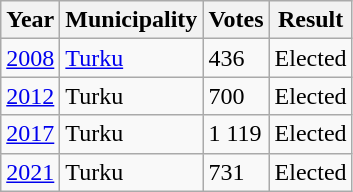<table class="wikitable">
<tr>
<th>Year</th>
<th>Municipality</th>
<th>Votes</th>
<th>Result</th>
</tr>
<tr>
<td><a href='#'>2008</a></td>
<td><a href='#'>Turku</a></td>
<td>436</td>
<td>Elected </td>
</tr>
<tr>
<td><a href='#'>2012</a></td>
<td>Turku</td>
<td>700</td>
<td>Elected </td>
</tr>
<tr>
<td><a href='#'>2017</a></td>
<td>Turku</td>
<td>1 119</td>
<td>Elected </td>
</tr>
<tr>
<td><a href='#'>2021</a></td>
<td>Turku</td>
<td>731</td>
<td>Elected </td>
</tr>
</table>
